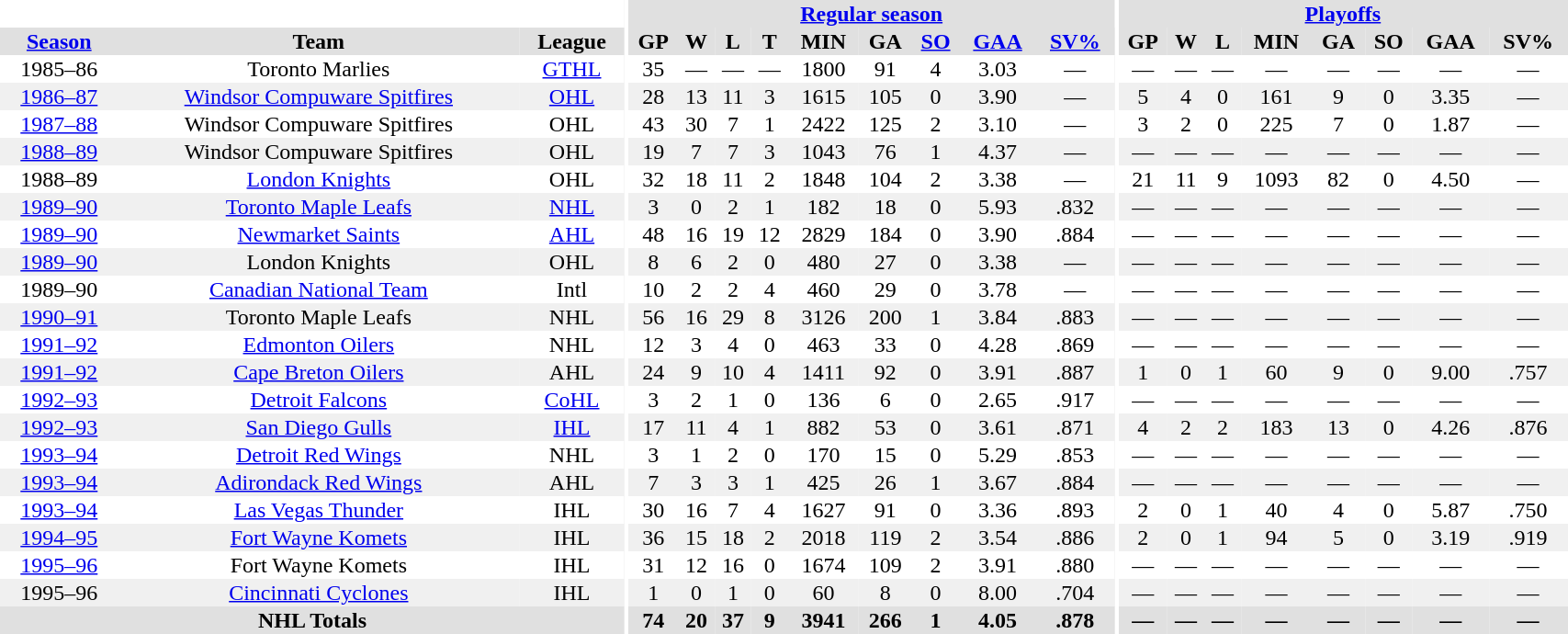<table border="0" cellpadding="1" cellspacing="0" style="width:90%; text-align:center;">
<tr bgcolor="#e0e0e0">
<th colspan="3" bgcolor="#ffffff"></th>
<th rowspan="99" bgcolor="#ffffff"></th>
<th colspan="9" bgcolor="#e0e0e0"><a href='#'>Regular season</a></th>
<th rowspan="99" bgcolor="#ffffff"></th>
<th colspan="8" bgcolor="#e0e0e0"><a href='#'>Playoffs</a></th>
</tr>
<tr bgcolor="#e0e0e0">
<th><a href='#'>Season</a></th>
<th>Team</th>
<th>League</th>
<th>GP</th>
<th>W</th>
<th>L</th>
<th>T</th>
<th>MIN</th>
<th>GA</th>
<th><a href='#'>SO</a></th>
<th><a href='#'>GAA</a></th>
<th><a href='#'>SV%</a></th>
<th>GP</th>
<th>W</th>
<th>L</th>
<th>MIN</th>
<th>GA</th>
<th>SO</th>
<th>GAA</th>
<th>SV%</th>
</tr>
<tr>
<td>1985–86</td>
<td>Toronto Marlies</td>
<td><a href='#'>GTHL</a></td>
<td>35</td>
<td>—</td>
<td>—</td>
<td>—</td>
<td>1800</td>
<td>91</td>
<td>4</td>
<td>3.03</td>
<td>—</td>
<td>—</td>
<td>—</td>
<td>—</td>
<td>—</td>
<td>—</td>
<td>—</td>
<td>—</td>
<td>—</td>
</tr>
<tr bgcolor="#f0f0f0">
<td><a href='#'>1986–87</a></td>
<td><a href='#'>Windsor Compuware Spitfires</a></td>
<td><a href='#'>OHL</a></td>
<td>28</td>
<td>13</td>
<td>11</td>
<td>3</td>
<td>1615</td>
<td>105</td>
<td>0</td>
<td>3.90</td>
<td>—</td>
<td>5</td>
<td>4</td>
<td>0</td>
<td>161</td>
<td>9</td>
<td>0</td>
<td>3.35</td>
<td>—</td>
</tr>
<tr>
<td><a href='#'>1987–88</a></td>
<td>Windsor Compuware Spitfires</td>
<td>OHL</td>
<td>43</td>
<td>30</td>
<td>7</td>
<td>1</td>
<td>2422</td>
<td>125</td>
<td>2</td>
<td>3.10</td>
<td>—</td>
<td>3</td>
<td>2</td>
<td>0</td>
<td>225</td>
<td>7</td>
<td>0</td>
<td>1.87</td>
<td>—</td>
</tr>
<tr bgcolor="#f0f0f0">
<td><a href='#'>1988–89</a></td>
<td>Windsor Compuware Spitfires</td>
<td>OHL</td>
<td>19</td>
<td>7</td>
<td>7</td>
<td>3</td>
<td>1043</td>
<td>76</td>
<td>1</td>
<td>4.37</td>
<td>—</td>
<td>—</td>
<td>—</td>
<td>—</td>
<td>—</td>
<td>—</td>
<td>—</td>
<td>—</td>
<td>—</td>
</tr>
<tr>
<td>1988–89</td>
<td><a href='#'>London Knights</a></td>
<td>OHL</td>
<td>32</td>
<td>18</td>
<td>11</td>
<td>2</td>
<td>1848</td>
<td>104</td>
<td>2</td>
<td>3.38</td>
<td>—</td>
<td>21</td>
<td>11</td>
<td>9</td>
<td>1093</td>
<td>82</td>
<td>0</td>
<td>4.50</td>
<td>—</td>
</tr>
<tr bgcolor="#f0f0f0">
<td><a href='#'>1989–90</a></td>
<td><a href='#'>Toronto Maple Leafs</a></td>
<td><a href='#'>NHL</a></td>
<td>3</td>
<td>0</td>
<td>2</td>
<td>1</td>
<td>182</td>
<td>18</td>
<td>0</td>
<td>5.93</td>
<td>.832</td>
<td>—</td>
<td>—</td>
<td>—</td>
<td>—</td>
<td>—</td>
<td>—</td>
<td>—</td>
<td>—</td>
</tr>
<tr>
<td><a href='#'>1989–90</a></td>
<td><a href='#'>Newmarket Saints</a></td>
<td><a href='#'>AHL</a></td>
<td>48</td>
<td>16</td>
<td>19</td>
<td>12</td>
<td>2829</td>
<td>184</td>
<td>0</td>
<td>3.90</td>
<td>.884</td>
<td>—</td>
<td>—</td>
<td>—</td>
<td>—</td>
<td>—</td>
<td>—</td>
<td>—</td>
<td>—</td>
</tr>
<tr bgcolor="#f0f0f0">
<td><a href='#'>1989–90</a></td>
<td>London Knights</td>
<td>OHL</td>
<td>8</td>
<td>6</td>
<td>2</td>
<td>0</td>
<td>480</td>
<td>27</td>
<td>0</td>
<td>3.38</td>
<td>—</td>
<td>—</td>
<td>—</td>
<td>—</td>
<td>—</td>
<td>—</td>
<td>—</td>
<td>—</td>
<td>—</td>
</tr>
<tr>
<td>1989–90</td>
<td><a href='#'>Canadian National Team</a></td>
<td>Intl</td>
<td>10</td>
<td>2</td>
<td>2</td>
<td>4</td>
<td>460</td>
<td>29</td>
<td>0</td>
<td>3.78</td>
<td>—</td>
<td>—</td>
<td>—</td>
<td>—</td>
<td>—</td>
<td>—</td>
<td>—</td>
<td>—</td>
<td>—</td>
</tr>
<tr bgcolor="#f0f0f0">
<td><a href='#'>1990–91</a></td>
<td>Toronto Maple Leafs</td>
<td>NHL</td>
<td>56</td>
<td>16</td>
<td>29</td>
<td>8</td>
<td>3126</td>
<td>200</td>
<td>1</td>
<td>3.84</td>
<td>.883</td>
<td>—</td>
<td>—</td>
<td>—</td>
<td>—</td>
<td>—</td>
<td>—</td>
<td>—</td>
<td>—</td>
</tr>
<tr>
<td><a href='#'>1991–92</a></td>
<td><a href='#'>Edmonton Oilers</a></td>
<td>NHL</td>
<td>12</td>
<td>3</td>
<td>4</td>
<td>0</td>
<td>463</td>
<td>33</td>
<td>0</td>
<td>4.28</td>
<td>.869</td>
<td>—</td>
<td>—</td>
<td>—</td>
<td>—</td>
<td>—</td>
<td>—</td>
<td>—</td>
<td>—</td>
</tr>
<tr bgcolor="#f0f0f0">
<td><a href='#'>1991–92</a></td>
<td><a href='#'>Cape Breton Oilers</a></td>
<td>AHL</td>
<td>24</td>
<td>9</td>
<td>10</td>
<td>4</td>
<td>1411</td>
<td>92</td>
<td>0</td>
<td>3.91</td>
<td>.887</td>
<td>1</td>
<td>0</td>
<td>1</td>
<td>60</td>
<td>9</td>
<td>0</td>
<td>9.00</td>
<td>.757</td>
</tr>
<tr>
<td><a href='#'>1992–93</a></td>
<td><a href='#'>Detroit Falcons</a></td>
<td><a href='#'>CoHL</a></td>
<td>3</td>
<td>2</td>
<td>1</td>
<td>0</td>
<td>136</td>
<td>6</td>
<td>0</td>
<td>2.65</td>
<td>.917</td>
<td>—</td>
<td>—</td>
<td>—</td>
<td>—</td>
<td>—</td>
<td>—</td>
<td>—</td>
<td>—</td>
</tr>
<tr bgcolor="#f0f0f0">
<td><a href='#'>1992–93</a></td>
<td><a href='#'>San Diego Gulls</a></td>
<td><a href='#'>IHL</a></td>
<td>17</td>
<td>11</td>
<td>4</td>
<td>1</td>
<td>882</td>
<td>53</td>
<td>0</td>
<td>3.61</td>
<td>.871</td>
<td>4</td>
<td>2</td>
<td>2</td>
<td>183</td>
<td>13</td>
<td>0</td>
<td>4.26</td>
<td>.876</td>
</tr>
<tr>
<td><a href='#'>1993–94</a></td>
<td><a href='#'>Detroit Red Wings</a></td>
<td>NHL</td>
<td>3</td>
<td>1</td>
<td>2</td>
<td>0</td>
<td>170</td>
<td>15</td>
<td>0</td>
<td>5.29</td>
<td>.853</td>
<td>—</td>
<td>—</td>
<td>—</td>
<td>—</td>
<td>—</td>
<td>—</td>
<td>—</td>
<td>—</td>
</tr>
<tr bgcolor="#f0f0f0">
<td><a href='#'>1993–94</a></td>
<td><a href='#'>Adirondack Red Wings</a></td>
<td>AHL</td>
<td>7</td>
<td>3</td>
<td>3</td>
<td>1</td>
<td>425</td>
<td>26</td>
<td>1</td>
<td>3.67</td>
<td>.884</td>
<td>—</td>
<td>—</td>
<td>—</td>
<td>—</td>
<td>—</td>
<td>—</td>
<td>—</td>
<td>—</td>
</tr>
<tr>
<td><a href='#'>1993–94</a></td>
<td><a href='#'>Las Vegas Thunder</a></td>
<td>IHL</td>
<td>30</td>
<td>16</td>
<td>7</td>
<td>4</td>
<td>1627</td>
<td>91</td>
<td>0</td>
<td>3.36</td>
<td>.893</td>
<td>2</td>
<td>0</td>
<td>1</td>
<td>40</td>
<td>4</td>
<td>0</td>
<td>5.87</td>
<td>.750</td>
</tr>
<tr bgcolor="#f0f0f0">
<td><a href='#'>1994–95</a></td>
<td><a href='#'>Fort Wayne Komets</a></td>
<td>IHL</td>
<td>36</td>
<td>15</td>
<td>18</td>
<td>2</td>
<td>2018</td>
<td>119</td>
<td>2</td>
<td>3.54</td>
<td>.886</td>
<td>2</td>
<td>0</td>
<td>1</td>
<td>94</td>
<td>5</td>
<td>0</td>
<td>3.19</td>
<td>.919</td>
</tr>
<tr>
<td><a href='#'>1995–96</a></td>
<td>Fort Wayne Komets</td>
<td>IHL</td>
<td>31</td>
<td>12</td>
<td>16</td>
<td>0</td>
<td>1674</td>
<td>109</td>
<td>2</td>
<td>3.91</td>
<td>.880</td>
<td>—</td>
<td>—</td>
<td>—</td>
<td>—</td>
<td>—</td>
<td>—</td>
<td>—</td>
<td>—</td>
</tr>
<tr bgcolor="#f0f0f0">
<td>1995–96</td>
<td><a href='#'>Cincinnati Cyclones</a></td>
<td>IHL</td>
<td>1</td>
<td>0</td>
<td>1</td>
<td>0</td>
<td>60</td>
<td>8</td>
<td>0</td>
<td>8.00</td>
<td>.704</td>
<td>—</td>
<td>—</td>
<td>—</td>
<td>—</td>
<td>—</td>
<td>—</td>
<td>—</td>
<td>—</td>
</tr>
<tr bgcolor="#e0e0e0">
<th colspan=3>NHL Totals</th>
<th>74</th>
<th>20</th>
<th>37</th>
<th>9</th>
<th>3941</th>
<th>266</th>
<th>1</th>
<th>4.05</th>
<th>.878</th>
<th>—</th>
<th>—</th>
<th>—</th>
<th>—</th>
<th>—</th>
<th>—</th>
<th>—</th>
<th>—</th>
</tr>
</table>
